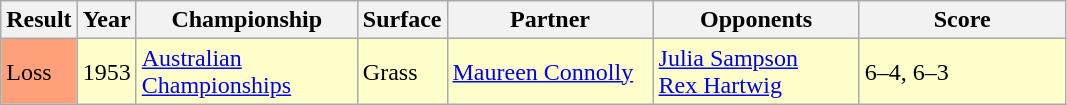<table class="sortable wikitable">
<tr>
<th style="width:40px">Result</th>
<th style="width:30px">Year</th>
<th style="width:140px">Championship</th>
<th style="width:50px">Surface</th>
<th style="width:130px">Partner</th>
<th style="width:130px">Opponents</th>
<th style="width:130px" class="unsortable">Score</th>
</tr>
<tr bgcolor="#FFC">
<td style="background:#ffa07a;">Loss</td>
<td>1953</td>
<td><a href='#'>Australian Championships</a></td>
<td>Grass</td>
<td> <a href='#'>Maureen Connolly</a></td>
<td> <a href='#'>Julia Sampson</a> <br>  <a href='#'>Rex Hartwig</a></td>
<td>6–4, 6–3</td>
</tr>
</table>
